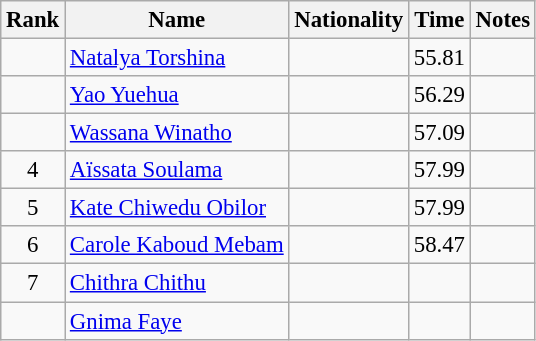<table class="wikitable sortable" style="text-align:center;font-size:95%">
<tr>
<th>Rank</th>
<th>Name</th>
<th>Nationality</th>
<th>Time</th>
<th>Notes</th>
</tr>
<tr>
<td></td>
<td align=left><a href='#'>Natalya Torshina</a></td>
<td align=left></td>
<td>55.81</td>
<td></td>
</tr>
<tr>
<td></td>
<td align=left><a href='#'>Yao Yuehua</a></td>
<td align=left></td>
<td>56.29</td>
<td></td>
</tr>
<tr>
<td></td>
<td align=left><a href='#'>Wassana Winatho</a></td>
<td align=left></td>
<td>57.09</td>
<td></td>
</tr>
<tr>
<td>4</td>
<td align=left><a href='#'>Aïssata Soulama</a></td>
<td align=left></td>
<td>57.99</td>
<td></td>
</tr>
<tr>
<td>5</td>
<td align=left><a href='#'>Kate Chiwedu Obilor</a></td>
<td align=left></td>
<td>57.99</td>
<td></td>
</tr>
<tr>
<td>6</td>
<td align=left><a href='#'>Carole Kaboud Mebam</a></td>
<td align=left></td>
<td>58.47</td>
<td></td>
</tr>
<tr>
<td>7</td>
<td align=left><a href='#'>Chithra Chithu</a></td>
<td align=left></td>
<td></td>
<td></td>
</tr>
<tr>
<td></td>
<td align=left><a href='#'>Gnima Faye</a></td>
<td align=left></td>
<td></td>
<td></td>
</tr>
</table>
